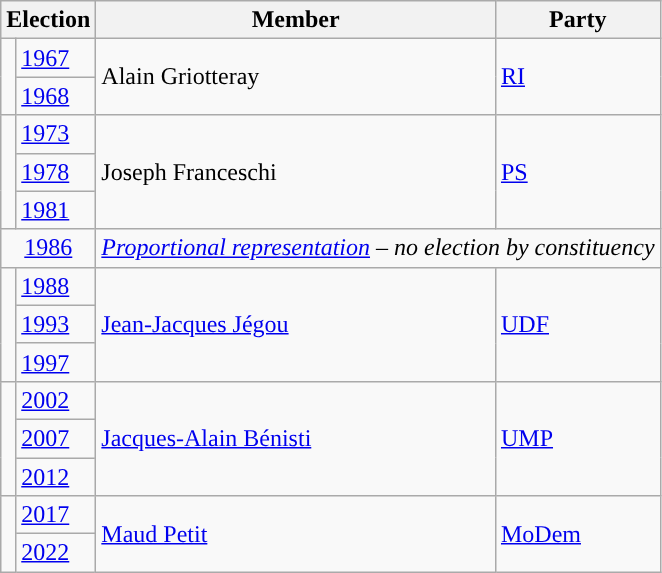<table class="wikitable">
<tr>
<th colspan="2">Election</th>
<th>Member</th>
<th>Party</th>
</tr>
<tr>
<td rowspan="2" style="background-color: "></td>
<td><a href='#'>1967</a></td>
<td rowspan="2">Alain Griotteray</td>
<td rowspan="2"><a href='#'>RI</a></td>
</tr>
<tr>
<td><a href='#'>1968</a></td>
</tr>
<tr>
<td rowspan="3" style="background-color: "></td>
<td><a href='#'>1973</a></td>
<td rowspan="3">Joseph Franceschi</td>
<td rowspan="3"><a href='#'>PS</a></td>
</tr>
<tr>
<td><a href='#'>1978</a></td>
</tr>
<tr>
<td><a href='#'>1981</a></td>
</tr>
<tr>
<td colspan="2" align="center"><a href='#'>1986</a></td>
<td colspan="2"><em><a href='#'>Proportional representation</a> – no election by constituency</em></td>
</tr>
<tr>
<td rowspan="3" style="background-color: "></td>
<td><a href='#'>1988</a></td>
<td rowspan="3"><a href='#'>Jean-Jacques Jégou</a></td>
<td rowspan="3"><a href='#'>UDF</a></td>
</tr>
<tr>
<td><a href='#'>1993</a></td>
</tr>
<tr>
<td><a href='#'>1997</a></td>
</tr>
<tr>
<td rowspan="3" style="background-color: "></td>
<td><a href='#'>2002</a></td>
<td rowspan="3"><a href='#'>Jacques-Alain Bénisti</a></td>
<td rowspan="3"><a href='#'>UMP</a></td>
</tr>
<tr>
<td><a href='#'>2007</a></td>
</tr>
<tr>
<td><a href='#'>2012</a></td>
</tr>
<tr>
<td rowspan="2" style="background-color: "></td>
<td><a href='#'>2017</a></td>
<td rowspan="2"><a href='#'>Maud Petit</a></td>
<td rowspan="2"><a href='#'>MoDem</a></td>
</tr>
<tr>
<td><a href='#'>2022</a></td>
</tr>
</table>
